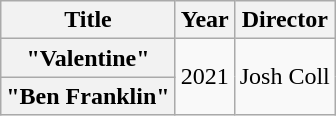<table class="wikitable plainrowheaders" style="text-align:center">
<tr>
<th scope="col">Title</th>
<th scope="col">Year</th>
<th scope="col">Director</th>
</tr>
<tr>
<th scope="row">"Valentine"</th>
<td rowspan="2">2021</td>
<td rowspan="2">Josh Coll</td>
</tr>
<tr>
<th scope="row">"Ben Franklin"</th>
</tr>
</table>
